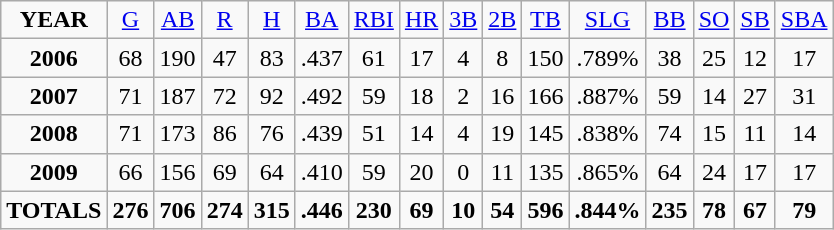<table class="wikitable">
<tr align=center>
<td><strong>YEAR</strong></td>
<td><a href='#'>G</a></td>
<td><a href='#'>AB</a></td>
<td><a href='#'>R</a></td>
<td><a href='#'>H</a></td>
<td><a href='#'>BA</a></td>
<td><a href='#'>RBI</a></td>
<td><a href='#'>HR</a></td>
<td><a href='#'>3B</a></td>
<td><a href='#'>2B</a></td>
<td><a href='#'>TB</a></td>
<td><a href='#'>SLG</a></td>
<td><a href='#'>BB</a></td>
<td><a href='#'>SO</a></td>
<td><a href='#'>SB</a></td>
<td><a href='#'>SBA</a></td>
</tr>
<tr align=center>
<td><strong>2006</strong></td>
<td>68</td>
<td>190</td>
<td>47</td>
<td>83</td>
<td>.437</td>
<td>61</td>
<td>17</td>
<td>4</td>
<td>8</td>
<td>150</td>
<td>.789%</td>
<td>38</td>
<td>25</td>
<td>12</td>
<td>17</td>
</tr>
<tr align=center>
<td><strong>2007</strong></td>
<td>71</td>
<td>187</td>
<td>72</td>
<td>92</td>
<td>.492</td>
<td>59</td>
<td>18</td>
<td>2</td>
<td>16</td>
<td>166</td>
<td>.887%</td>
<td>59</td>
<td>14</td>
<td>27</td>
<td>31</td>
</tr>
<tr align=center>
<td><strong>2008</strong></td>
<td>71</td>
<td>173</td>
<td>86</td>
<td>76</td>
<td>.439</td>
<td>51</td>
<td>14</td>
<td>4</td>
<td>19</td>
<td>145</td>
<td>.838%</td>
<td>74</td>
<td>15</td>
<td>11</td>
<td>14</td>
</tr>
<tr align=center>
<td><strong>2009</strong></td>
<td>66</td>
<td>156</td>
<td>69</td>
<td>64</td>
<td>.410</td>
<td>59</td>
<td>20</td>
<td>0</td>
<td>11</td>
<td>135</td>
<td>.865%</td>
<td>64</td>
<td>24</td>
<td>17</td>
<td>17</td>
</tr>
<tr align=center>
<td><strong>TOTALS</strong></td>
<td><strong>276</strong></td>
<td><strong>706</strong></td>
<td><strong>274</strong></td>
<td><strong>315</strong></td>
<td><strong>.446</strong></td>
<td><strong>230</strong></td>
<td><strong>69</strong></td>
<td><strong>10</strong></td>
<td><strong>54</strong></td>
<td><strong>596</strong></td>
<td><strong>.844%</strong></td>
<td><strong>235</strong></td>
<td><strong>78</strong></td>
<td><strong>67</strong></td>
<td><strong>79</strong></td>
</tr>
</table>
